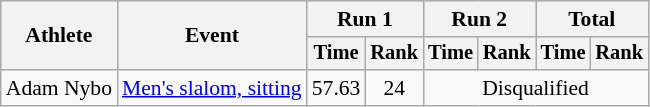<table class=wikitable style=font-size:90%;text-align:center>
<tr>
<th rowspan=2>Athlete</th>
<th rowspan=2>Event</th>
<th colspan=2>Run 1</th>
<th colspan=2>Run 2</th>
<th colspan=2>Total</th>
</tr>
<tr style="font-size: 95%">
<th>Time</th>
<th>Rank</th>
<th>Time</th>
<th>Rank</th>
<th>Time</th>
<th>Rank</th>
</tr>
<tr>
<td align=left>Adam Nybo</td>
<td align=left><a href='#'>Men's slalom, sitting</a></td>
<td>57.63</td>
<td>24</td>
<td colspan=4>Disqualified</td>
</tr>
</table>
